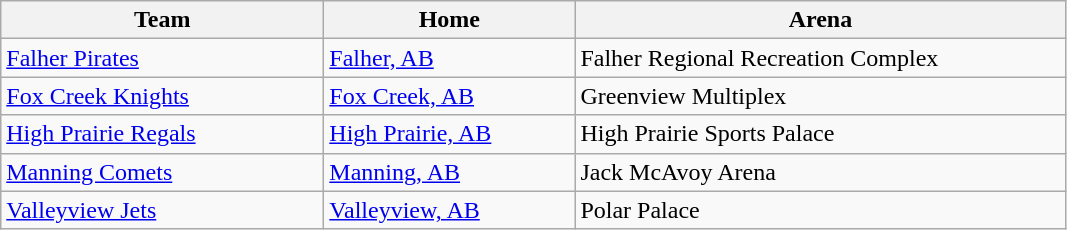<table class="wikitable" text-align:left">
<tr>
<th style=width:13em>Team</th>
<th style=width:10em>Home</th>
<th style=width:20em>Arena</th>
</tr>
<tr>
<td><a href='#'>Falher Pirates</a></td>
<td><a href='#'>Falher, AB</a></td>
<td>Falher Regional Recreation Complex</td>
</tr>
<tr>
<td><a href='#'>Fox Creek Knights</a></td>
<td><a href='#'>Fox Creek, AB</a></td>
<td>Greenview Multiplex</td>
</tr>
<tr>
<td><a href='#'>High Prairie Regals</a></td>
<td><a href='#'>High Prairie, AB</a></td>
<td>High Prairie Sports Palace</td>
</tr>
<tr>
<td><a href='#'>Manning Comets</a></td>
<td><a href='#'>Manning, AB</a></td>
<td>Jack McAvoy Arena</td>
</tr>
<tr>
<td><a href='#'>Valleyview Jets</a></td>
<td><a href='#'>Valleyview, AB</a></td>
<td>Polar Palace</td>
</tr>
</table>
